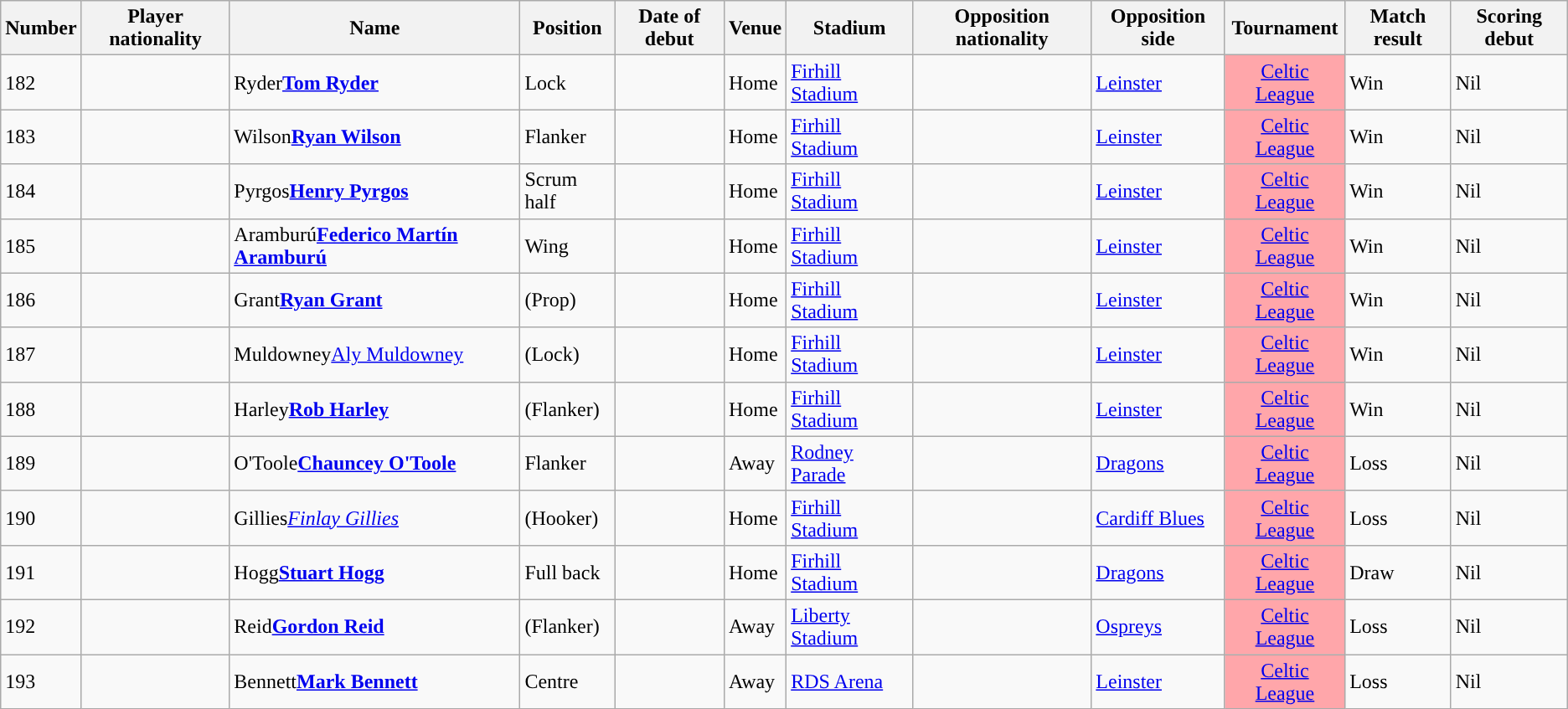<table class="sortable wikitable">
<tr>
<th data-sort-type="number">Number</th>
<th>Player nationality</th>
<th>Name</th>
<th>Position</th>
<th>Date of debut</th>
<th>Venue</th>
<th>Stadium</th>
<th>Opposition nationality</th>
<th>Opposition side</th>
<th>Tournament</th>
<th>Match result</th>
<th>Scoring debut</th>
</tr>
<tr>
<td>182</td>
<td style="text-align:center;"></td>
<td><span>Ryder</span><strong><a href='#'>Tom Ryder</a></strong></td>
<td>Lock</td>
<td></td>
<td>Home</td>
<td><a href='#'>Firhill Stadium</a></td>
<td style="text-align:center;"></td>
<td><a href='#'>Leinster</a></td>
<td style="text-align:center; background:#FFA6AA;"><a href='#'>Celtic League</a></td>
<td>Win</td>
<td>Nil</td>
</tr>
<tr>
<td>183</td>
<td style="text-align:center;"></td>
<td><span>Wilson</span><strong><a href='#'>Ryan Wilson</a></strong></td>
<td>Flanker</td>
<td></td>
<td>Home</td>
<td><a href='#'>Firhill Stadium</a></td>
<td style="text-align:center;"></td>
<td><a href='#'>Leinster</a></td>
<td style="text-align:center; background:#FFA6AA;"><a href='#'>Celtic League</a></td>
<td>Win</td>
<td>Nil</td>
</tr>
<tr>
<td>184</td>
<td style="text-align:center;"></td>
<td><span>Pyrgos</span><strong><a href='#'>Henry Pyrgos</a></strong></td>
<td>Scrum half</td>
<td></td>
<td>Home</td>
<td><a href='#'>Firhill Stadium</a></td>
<td style="text-align:center;"></td>
<td><a href='#'>Leinster</a></td>
<td style="text-align:center; background:#FFA6AA;"><a href='#'>Celtic League</a></td>
<td>Win</td>
<td>Nil</td>
</tr>
<tr>
<td>185</td>
<td style="text-align:center;"></td>
<td><span>Aramburú</span><strong><a href='#'>Federico Martín Aramburú</a></strong></td>
<td>Wing</td>
<td></td>
<td>Home</td>
<td><a href='#'>Firhill Stadium</a></td>
<td style="text-align:center;"></td>
<td><a href='#'>Leinster</a></td>
<td style="text-align:center; background:#FFA6AA;"><a href='#'>Celtic League</a></td>
<td>Win</td>
<td>Nil</td>
</tr>
<tr>
<td>186</td>
<td style="text-align:center;"></td>
<td><span>Grant</span><strong><a href='#'>Ryan Grant</a></strong></td>
<td>(Prop)</td>
<td></td>
<td>Home</td>
<td><a href='#'>Firhill Stadium</a></td>
<td style="text-align:center;"></td>
<td><a href='#'>Leinster</a></td>
<td style="text-align:center; background:#FFA6AA;"><a href='#'>Celtic League</a></td>
<td>Win</td>
<td>Nil</td>
</tr>
<tr>
<td>187</td>
<td style="text-align:center;"></td>
<td><span>Muldowney</span><a href='#'>Aly Muldowney</a></td>
<td>(Lock)</td>
<td></td>
<td>Home</td>
<td><a href='#'>Firhill Stadium</a></td>
<td style="text-align:center;"></td>
<td><a href='#'>Leinster</a></td>
<td style="text-align:center; background:#FFA6AA;"><a href='#'>Celtic League</a></td>
<td>Win</td>
<td>Nil</td>
</tr>
<tr>
<td>188</td>
<td style="text-align:center;"></td>
<td><span>Harley</span><strong><a href='#'>Rob Harley</a></strong></td>
<td>(Flanker)</td>
<td></td>
<td>Home</td>
<td><a href='#'>Firhill Stadium</a></td>
<td style="text-align:center;"></td>
<td><a href='#'>Leinster</a></td>
<td style="text-align:center; background:#FFA6AA;"><a href='#'>Celtic League</a></td>
<td>Win</td>
<td>Nil</td>
</tr>
<tr>
<td>189</td>
<td style="text-align:center;"></td>
<td><span>O'Toole</span><strong><a href='#'>Chauncey O'Toole</a></strong></td>
<td>Flanker</td>
<td></td>
<td>Away</td>
<td><a href='#'>Rodney Parade</a></td>
<td style="text-align:center;"></td>
<td><a href='#'>Dragons</a></td>
<td style="text-align:center; background:#FFA6AA;"><a href='#'>Celtic League</a></td>
<td>Loss</td>
<td>Nil</td>
</tr>
<tr>
<td>190</td>
<td style="text-align:center;"></td>
<td><span>Gillies</span><em><a href='#'>Finlay Gillies</a></em></td>
<td>(Hooker)</td>
<td></td>
<td>Home</td>
<td><a href='#'>Firhill Stadium</a></td>
<td style="text-align:center;"></td>
<td><a href='#'>Cardiff Blues</a></td>
<td style="text-align:center; background:#FFA6AA;"><a href='#'>Celtic League</a></td>
<td>Loss</td>
<td>Nil</td>
</tr>
<tr>
<td>191</td>
<td style="text-align:center;"></td>
<td><span>Hogg</span><strong><a href='#'>Stuart Hogg</a></strong></td>
<td>Full back</td>
<td></td>
<td>Home</td>
<td><a href='#'>Firhill Stadium</a></td>
<td style="text-align:center;"></td>
<td><a href='#'>Dragons</a></td>
<td style="text-align:center; background:#FFA6AA;"><a href='#'>Celtic League</a></td>
<td>Draw</td>
<td>Nil</td>
</tr>
<tr>
<td>192</td>
<td style="text-align:center;"></td>
<td><span>Reid</span><strong><a href='#'>Gordon Reid</a></strong></td>
<td>(Flanker)</td>
<td></td>
<td>Away</td>
<td><a href='#'>Liberty Stadium</a></td>
<td style="text-align:center;"></td>
<td><a href='#'>Ospreys</a></td>
<td style="text-align:center; background:#FFA6AA;"><a href='#'>Celtic League</a></td>
<td>Loss</td>
<td>Nil</td>
</tr>
<tr>
<td>193</td>
<td style="text-align:center;"></td>
<td><span>Bennett</span><strong><a href='#'>Mark Bennett</a></strong></td>
<td>Centre</td>
<td></td>
<td>Away</td>
<td><a href='#'>RDS Arena</a></td>
<td style="text-align:center;"></td>
<td><a href='#'>Leinster</a></td>
<td style="text-align:center; background:#FFA6AA;"><a href='#'>Celtic League</a></td>
<td>Loss</td>
<td>Nil</td>
</tr>
</table>
